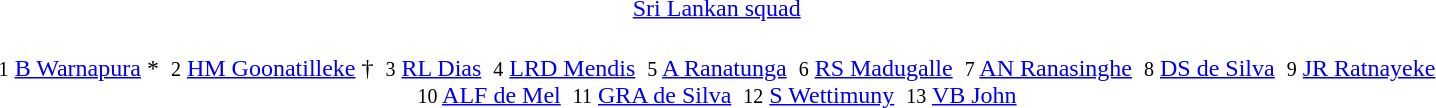<table class="toccolours" style="width: 85%; margin: 0.5em auto; text-align: center;">
<tr>
<th style="background:clear; width:0; text-align:center;"></th>
<td style="width:85px;"><a href='#'><span>Sri Lankan squad </span></a></td>
<td style="background:clear; width:0; text-align:center;"></td>
</tr>
<tr>
<td colspan="3"><br><small>1</small> <a href='#'>B Warnapura</a> * 
<small>2</small> <a href='#'>HM Goonatilleke</a> † 
<small>3</small> <a href='#'>RL Dias</a> 
<small>4</small> <a href='#'>LRD Mendis</a> 
<small>5</small> <a href='#'>A Ranatunga</a> 
<small>6</small> <a href='#'>RS Madugalle</a> 
<small>7</small> <a href='#'>AN Ranasinghe</a> 
<small>8</small> <a href='#'>DS de Silva</a> 
<small>9</small> <a href='#'>JR Ratnayeke</a><br><small>10</small> <a href='#'>ALF de Mel</a> 
<small>11</small> <a href='#'>GRA de Silva</a> 
<small>12</small> <a href='#'>S Wettimuny</a> 
<small>13</small> <a href='#'>VB John</a></td>
</tr>
</table>
